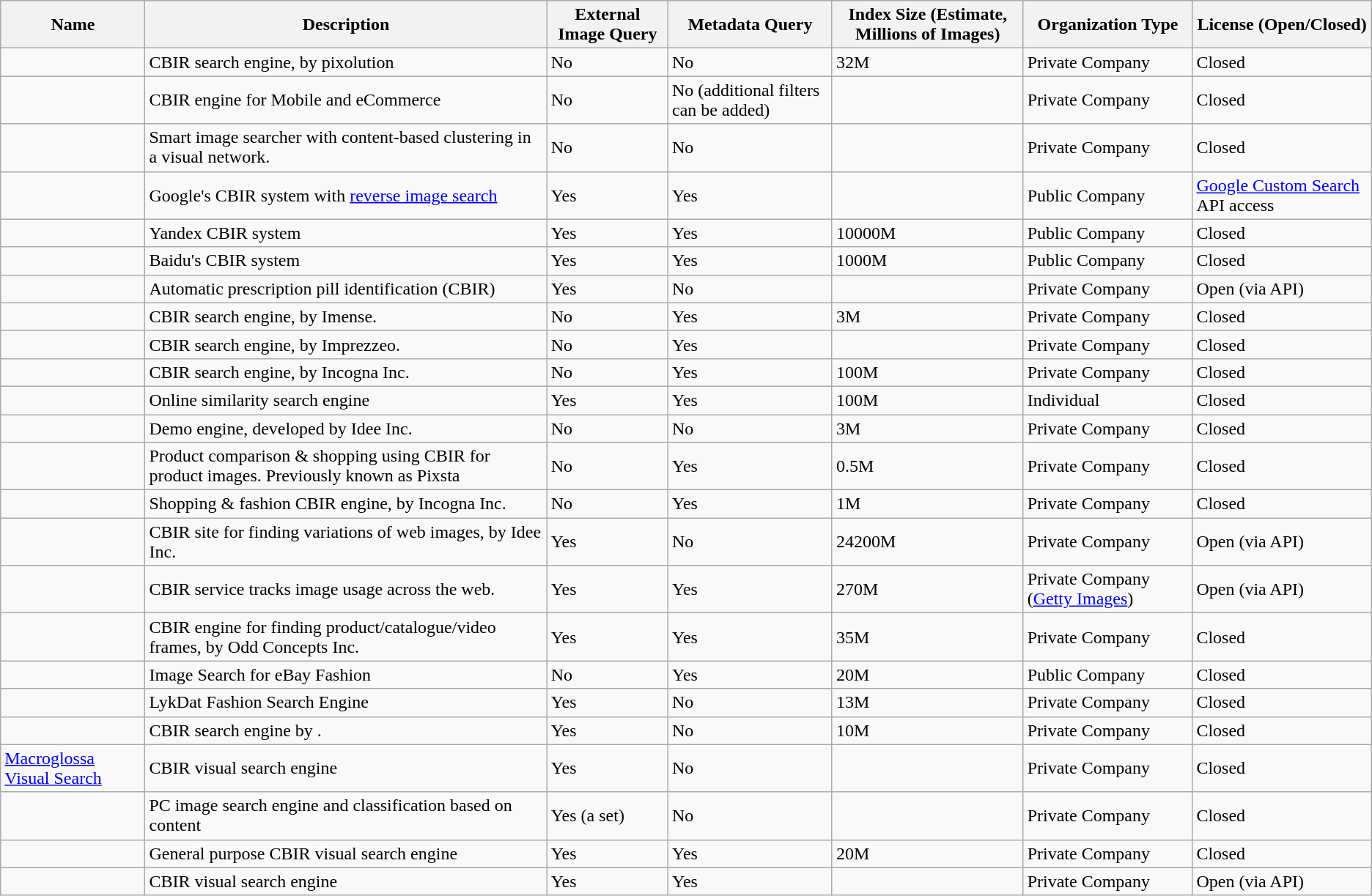<table class="wikitable sortable">
<tr>
<th>Name</th>
<th>Description</th>
<th>External Image Query</th>
<th>Metadata Query</th>
<th>Index Size (Estimate, Millions of Images)</th>
<th>Organization Type</th>
<th>License (Open/Closed)</th>
</tr>
<tr>
<td></td>
<td>CBIR search engine, by pixolution</td>
<td>No</td>
<td>No</td>
<td>32M</td>
<td>Private Company</td>
<td>Closed</td>
</tr>
<tr>
<td></td>
<td>CBIR engine for Mobile and eCommerce</td>
<td>No</td>
<td>No (additional filters can be added)</td>
<td></td>
<td>Private Company</td>
<td>Closed</td>
</tr>
<tr>
<td></td>
<td>Smart image searcher with content-based clustering in a visual network.</td>
<td>No</td>
<td>No</td>
<td></td>
<td>Private Company</td>
<td>Closed</td>
</tr>
<tr>
<td></td>
<td>Google's CBIR system with <a href='#'>reverse image search</a></td>
<td>Yes</td>
<td>Yes</td>
<td></td>
<td>Public Company</td>
<td><a href='#'>Google Custom Search</a> API access</td>
</tr>
<tr>
<td></td>
<td>Yandex CBIR system</td>
<td>Yes</td>
<td>Yes</td>
<td>10000M</td>
<td>Public Company</td>
<td>Closed</td>
</tr>
<tr>
<td></td>
<td>Baidu's CBIR system</td>
<td>Yes</td>
<td>Yes</td>
<td>1000M</td>
<td>Public Company</td>
<td>Closed</td>
</tr>
<tr>
<td></td>
<td>Automatic prescription pill identification (CBIR)</td>
<td>Yes</td>
<td>No</td>
<td></td>
<td>Private Company</td>
<td>Open (via API)</td>
</tr>
<tr>
<td></td>
<td>CBIR search engine, by Imense.</td>
<td>No</td>
<td>Yes</td>
<td>3M</td>
<td>Private Company</td>
<td>Closed</td>
</tr>
<tr>
<td></td>
<td>CBIR search engine, by Imprezzeo.</td>
<td>No</td>
<td>Yes</td>
<td></td>
<td>Private Company</td>
<td>Closed</td>
</tr>
<tr>
<td></td>
<td>CBIR search engine, by Incogna Inc.</td>
<td>No</td>
<td>Yes</td>
<td>100M</td>
<td>Private Company</td>
<td>Closed</td>
</tr>
<tr>
<td></td>
<td>Online similarity search engine</td>
<td>Yes</td>
<td>Yes</td>
<td>100M</td>
<td>Individual</td>
<td>Closed</td>
</tr>
<tr>
<td></td>
<td>Demo engine, developed by Idee Inc.</td>
<td>No</td>
<td>No</td>
<td>3M</td>
<td>Private Company</td>
<td>Closed</td>
</tr>
<tr>
<td></td>
<td>Product comparison & shopping using CBIR for product images. Previously known as Pixsta</td>
<td>No</td>
<td>Yes</td>
<td>0.5M</td>
<td>Private Company</td>
<td>Closed</td>
</tr>
<tr>
<td></td>
<td>Shopping & fashion CBIR engine, by Incogna Inc.</td>
<td>No</td>
<td>Yes</td>
<td>1M</td>
<td>Private Company</td>
<td>Closed</td>
</tr>
<tr>
<td></td>
<td>CBIR site for finding variations of web images, by Idee Inc.</td>
<td>Yes</td>
<td>No</td>
<td>24200M</td>
<td>Private Company</td>
<td>Open  (via API)</td>
</tr>
<tr>
<td></td>
<td>CBIR service tracks image usage across the web.</td>
<td>Yes</td>
<td>Yes</td>
<td>270M</td>
<td>Private Company (<a href='#'>Getty Images</a>)</td>
<td>Open (via API)</td>
</tr>
<tr>
<td></td>
<td>CBIR engine for finding product/catalogue/video frames, by Odd Concepts Inc.</td>
<td>Yes</td>
<td>Yes</td>
<td>35M</td>
<td>Private Company</td>
<td>Closed</td>
</tr>
<tr>
<td></td>
<td>Image Search for eBay Fashion</td>
<td>No</td>
<td>Yes</td>
<td>20M</td>
<td>Public Company</td>
<td>Closed</td>
</tr>
<tr>
<td></td>
<td>LykDat Fashion Search Engine</td>
<td>Yes</td>
<td>No</td>
<td>13M</td>
<td>Private Company</td>
<td>Closed</td>
</tr>
<tr>
<td></td>
<td>CBIR search engine by .</td>
<td>Yes</td>
<td>No</td>
<td>10M</td>
<td>Private Company</td>
<td>Closed</td>
</tr>
<tr>
<td><a href='#'>Macroglossa Visual Search</a></td>
<td>CBIR visual search engine</td>
<td>Yes</td>
<td>No</td>
<td></td>
<td>Private Company</td>
<td>Closed</td>
</tr>
<tr>
<td></td>
<td>PC image search engine and classification based on content</td>
<td>Yes (a set)</td>
<td>No</td>
<td></td>
<td>Private Company</td>
<td>Closed</td>
</tr>
<tr>
<td></td>
<td>General purpose CBIR visual search engine</td>
<td>Yes</td>
<td>Yes</td>
<td>20M</td>
<td>Private Company</td>
<td>Closed</td>
</tr>
<tr>
<td></td>
<td>CBIR visual search engine</td>
<td>Yes</td>
<td>Yes</td>
<td></td>
<td>Private Company</td>
<td>Open (via API)</td>
</tr>
</table>
